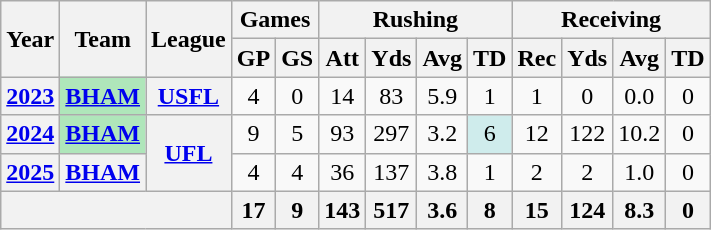<table class=wikitable style="text-align:center;">
<tr>
<th rowspan="2">Year</th>
<th rowspan="2">Team</th>
<th rowspan="2">League</th>
<th colspan="2">Games</th>
<th colspan="4">Rushing</th>
<th colspan="4">Receiving</th>
</tr>
<tr>
<th>GP</th>
<th>GS</th>
<th>Att</th>
<th>Yds</th>
<th>Avg</th>
<th>TD</th>
<th>Rec</th>
<th>Yds</th>
<th>Avg</th>
<th>TD</th>
</tr>
<tr>
<th><a href='#'>2023</a></th>
<th style="background:#afe6ba;"><a href='#'>BHAM</a></th>
<th><a href='#'>USFL</a></th>
<td>4</td>
<td>0</td>
<td>14</td>
<td>83</td>
<td>5.9</td>
<td>1</td>
<td>1</td>
<td>0</td>
<td>0.0</td>
<td>0</td>
</tr>
<tr>
<th><a href='#'>2024</a></th>
<th style="background:#afe6ba;"><a href='#'>BHAM</a></th>
<th rowspan="2"><a href='#'>UFL</a></th>
<td>9</td>
<td>5</td>
<td>93</td>
<td>297</td>
<td>3.2</td>
<td style="background:#cfecec;">6</td>
<td>12</td>
<td>122</td>
<td>10.2</td>
<td>0</td>
</tr>
<tr>
<th><a href='#'>2025</a></th>
<th><a href='#'>BHAM</a></th>
<td>4</td>
<td>4</td>
<td>36</td>
<td>137</td>
<td>3.8</td>
<td>1</td>
<td>2</td>
<td>2</td>
<td>1.0</td>
<td>0</td>
</tr>
<tr>
<th colspan="3"></th>
<th>17</th>
<th>9</th>
<th>143</th>
<th>517</th>
<th>3.6</th>
<th>8</th>
<th>15</th>
<th>124</th>
<th>8.3</th>
<th>0</th>
</tr>
</table>
